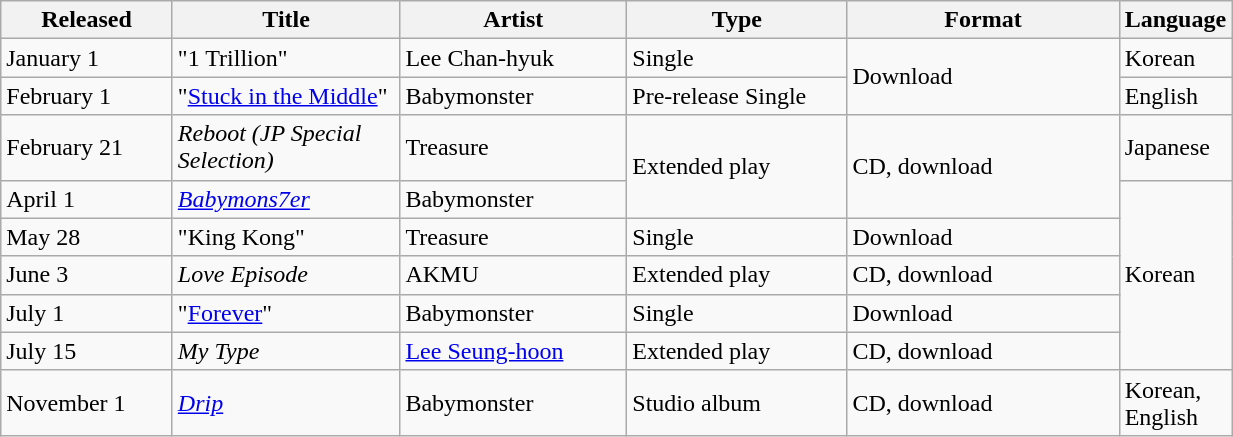<table class="wikitable sortable" align="left center" style="width:65%;">
<tr>
<th style="width:15%;">Released</th>
<th style="width:20%;">Title</th>
<th style="width:20%;">Artist</th>
<th style="width:20%;">Type</th>
<th style="width:25%;">Format</th>
<th style="width:20%;">Language</th>
</tr>
<tr>
<td>January 1</td>
<td>"1 Trillion"</td>
<td>Lee Chan-hyuk</td>
<td>Single</td>
<td rowspan="2">Download</td>
<td>Korean</td>
</tr>
<tr>
<td>February 1</td>
<td>"<a href='#'>Stuck in the Middle</a>"</td>
<td>Babymonster</td>
<td>Pre-release Single</td>
<td>English</td>
</tr>
<tr>
<td>February 21</td>
<td><em>Reboot (JP Special Selection)</em></td>
<td>Treasure</td>
<td rowspan="2">Extended play</td>
<td rowspan="2">CD, download</td>
<td>Japanese</td>
</tr>
<tr>
<td>April 1</td>
<td><em><a href='#'>Babymons7er</a></em></td>
<td>Babymonster</td>
<td rowspan="5">Korean</td>
</tr>
<tr>
<td>May 28</td>
<td>"King Kong"</td>
<td>Treasure</td>
<td>Single</td>
<td>Download</td>
</tr>
<tr>
<td>June 3</td>
<td><em>Love Episode</em></td>
<td>AKMU</td>
<td>Extended play</td>
<td>CD, download</td>
</tr>
<tr>
<td>July 1</td>
<td>"<a href='#'>Forever</a>"</td>
<td>Babymonster</td>
<td>Single</td>
<td>Download</td>
</tr>
<tr>
<td>July 15</td>
<td><em>My Type</em></td>
<td><a href='#'>Lee Seung-hoon</a></td>
<td>Extended play</td>
<td>CD, download</td>
</tr>
<tr>
<td>November 1</td>
<td><em><a href='#'>Drip</a></em></td>
<td>Babymonster</td>
<td>Studio album</td>
<td>CD, download</td>
<td>Korean, English</td>
</tr>
</table>
